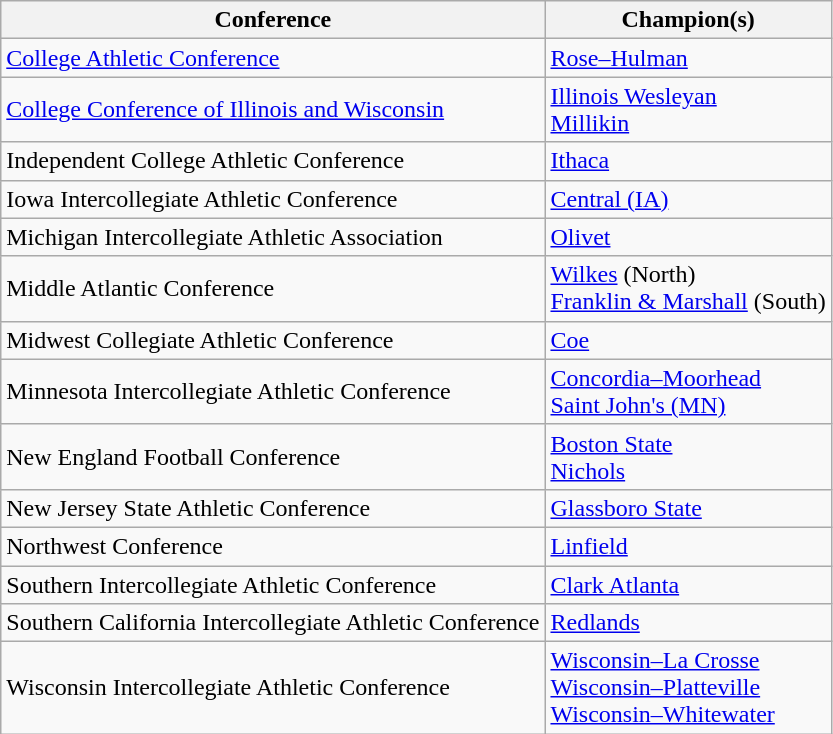<table class="wikitable sortable">
<tr>
<th>Conference</th>
<th>Champion(s)</th>
</tr>
<tr>
<td><a href='#'>College Athletic Conference</a></td>
<td><a href='#'>Rose–Hulman</a></td>
</tr>
<tr>
<td><a href='#'>College Conference of Illinois and Wisconsin</a></td>
<td><a href='#'>Illinois Wesleyan</a><br><a href='#'>Millikin</a></td>
</tr>
<tr>
<td>Independent College Athletic Conference</td>
<td><a href='#'>Ithaca</a></td>
</tr>
<tr>
<td>Iowa Intercollegiate Athletic Conference</td>
<td><a href='#'>Central (IA)</a></td>
</tr>
<tr>
<td>Michigan Intercollegiate Athletic Association</td>
<td><a href='#'>Olivet</a></td>
</tr>
<tr>
<td>Middle Atlantic Conference</td>
<td><a href='#'>Wilkes</a> (North)<br><a href='#'>Franklin & Marshall</a> (South)</td>
</tr>
<tr>
<td>Midwest Collegiate Athletic Conference</td>
<td><a href='#'>Coe</a></td>
</tr>
<tr>
<td>Minnesota Intercollegiate Athletic Conference</td>
<td><a href='#'>Concordia–Moorhead</a><br><a href='#'>Saint John's (MN)</a></td>
</tr>
<tr>
<td>New England Football Conference</td>
<td><a href='#'>Boston State</a><br><a href='#'>Nichols</a></td>
</tr>
<tr>
<td>New Jersey State Athletic Conference</td>
<td><a href='#'>Glassboro State</a></td>
</tr>
<tr>
<td>Northwest Conference</td>
<td><a href='#'>Linfield</a></td>
</tr>
<tr>
<td>Southern Intercollegiate Athletic Conference</td>
<td><a href='#'>Clark Atlanta</a></td>
</tr>
<tr>
<td>Southern California Intercollegiate Athletic Conference</td>
<td><a href='#'>Redlands</a></td>
</tr>
<tr>
<td>Wisconsin Intercollegiate Athletic Conference</td>
<td><a href='#'>Wisconsin–La Crosse</a><br><a href='#'>Wisconsin–Platteville</a><br><a href='#'>Wisconsin–Whitewater</a></td>
</tr>
</table>
